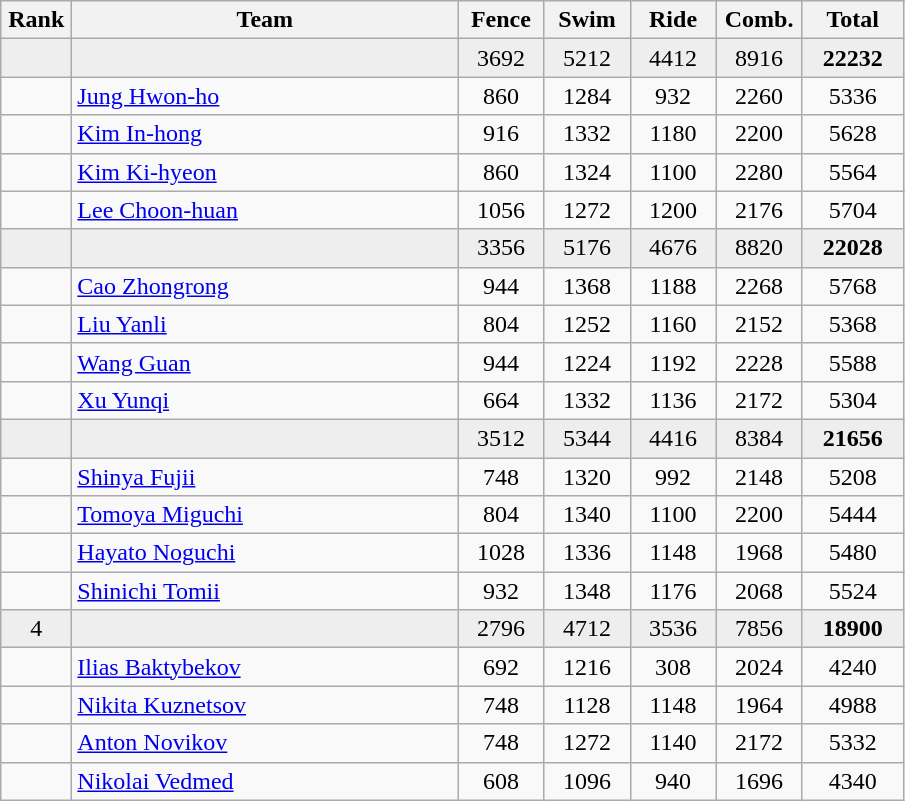<table class=wikitable style="text-align:center">
<tr>
<th width=40>Rank</th>
<th width=250>Team</th>
<th width=50>Fence</th>
<th width=50>Swim</th>
<th width=50>Ride</th>
<th width=50>Comb.</th>
<th width=60>Total</th>
</tr>
<tr bgcolor=eeeeee>
<td></td>
<td align=left></td>
<td>3692</td>
<td>5212</td>
<td>4412</td>
<td>8916</td>
<td><strong>22232</strong></td>
</tr>
<tr>
<td></td>
<td align=left><a href='#'>Jung Hwon-ho</a></td>
<td>860</td>
<td>1284</td>
<td>932</td>
<td>2260</td>
<td>5336</td>
</tr>
<tr>
<td></td>
<td align=left><a href='#'>Kim In-hong</a></td>
<td>916</td>
<td>1332</td>
<td>1180</td>
<td>2200</td>
<td>5628</td>
</tr>
<tr>
<td></td>
<td align=left><a href='#'>Kim Ki-hyeon</a></td>
<td>860</td>
<td>1324</td>
<td>1100</td>
<td>2280</td>
<td>5564</td>
</tr>
<tr>
<td></td>
<td align=left><a href='#'>Lee Choon-huan</a></td>
<td>1056</td>
<td>1272</td>
<td>1200</td>
<td>2176</td>
<td>5704</td>
</tr>
<tr bgcolor=eeeeee>
<td></td>
<td align=left></td>
<td>3356</td>
<td>5176</td>
<td>4676</td>
<td>8820</td>
<td><strong>22028</strong></td>
</tr>
<tr>
<td></td>
<td align=left><a href='#'>Cao Zhongrong</a></td>
<td>944</td>
<td>1368</td>
<td>1188</td>
<td>2268</td>
<td>5768</td>
</tr>
<tr>
<td></td>
<td align=left><a href='#'>Liu Yanli</a></td>
<td>804</td>
<td>1252</td>
<td>1160</td>
<td>2152</td>
<td>5368</td>
</tr>
<tr>
<td></td>
<td align=left><a href='#'>Wang Guan</a></td>
<td>944</td>
<td>1224</td>
<td>1192</td>
<td>2228</td>
<td>5588</td>
</tr>
<tr>
<td></td>
<td align=left><a href='#'>Xu Yunqi</a></td>
<td>664</td>
<td>1332</td>
<td>1136</td>
<td>2172</td>
<td>5304</td>
</tr>
<tr bgcolor=eeeeee>
<td></td>
<td align=left></td>
<td>3512</td>
<td>5344</td>
<td>4416</td>
<td>8384</td>
<td><strong>21656</strong></td>
</tr>
<tr>
<td></td>
<td align=left><a href='#'>Shinya Fujii</a></td>
<td>748</td>
<td>1320</td>
<td>992</td>
<td>2148</td>
<td>5208</td>
</tr>
<tr>
<td></td>
<td align=left><a href='#'>Tomoya Miguchi</a></td>
<td>804</td>
<td>1340</td>
<td>1100</td>
<td>2200</td>
<td>5444</td>
</tr>
<tr>
<td></td>
<td align=left><a href='#'>Hayato Noguchi</a></td>
<td>1028</td>
<td>1336</td>
<td>1148</td>
<td>1968</td>
<td>5480</td>
</tr>
<tr>
<td></td>
<td align=left><a href='#'>Shinichi Tomii</a></td>
<td>932</td>
<td>1348</td>
<td>1176</td>
<td>2068</td>
<td>5524</td>
</tr>
<tr bgcolor=eeeeee>
<td>4</td>
<td align=left></td>
<td>2796</td>
<td>4712</td>
<td>3536</td>
<td>7856</td>
<td><strong>18900</strong></td>
</tr>
<tr>
<td></td>
<td align=left><a href='#'>Ilias Baktybekov</a></td>
<td>692</td>
<td>1216</td>
<td>308</td>
<td>2024</td>
<td>4240</td>
</tr>
<tr>
<td></td>
<td align=left><a href='#'>Nikita Kuznetsov</a></td>
<td>748</td>
<td>1128</td>
<td>1148</td>
<td>1964</td>
<td>4988</td>
</tr>
<tr>
<td></td>
<td align=left><a href='#'>Anton Novikov</a></td>
<td>748</td>
<td>1272</td>
<td>1140</td>
<td>2172</td>
<td>5332</td>
</tr>
<tr>
<td></td>
<td align=left><a href='#'>Nikolai Vedmed</a></td>
<td>608</td>
<td>1096</td>
<td>940</td>
<td>1696</td>
<td>4340</td>
</tr>
</table>
